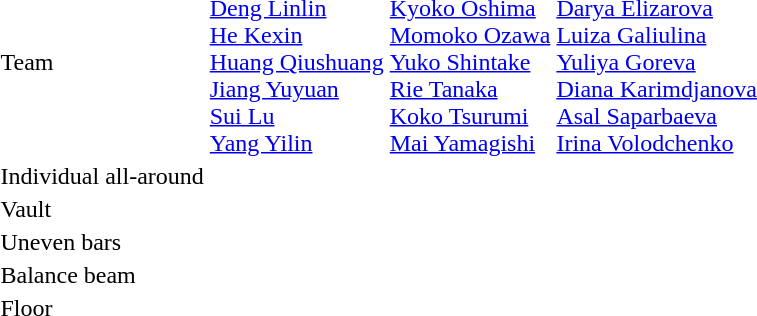<table>
<tr>
<td>Team<br></td>
<td><br><a href='#'>Deng Linlin</a><br><a href='#'>He Kexin</a><br><a href='#'>Huang Qiushuang</a><br><a href='#'>Jiang Yuyuan</a><br><a href='#'>Sui Lu</a><br><a href='#'>Yang Yilin</a></td>
<td><br><a href='#'>Kyoko Oshima</a><br><a href='#'>Momoko Ozawa</a><br><a href='#'>Yuko Shintake</a><br><a href='#'>Rie Tanaka</a><br><a href='#'>Koko Tsurumi</a><br><a href='#'>Mai Yamagishi</a></td>
<td><br><a href='#'>Darya Elizarova</a><br><a href='#'>Luiza Galiulina</a><br><a href='#'>Yuliya Goreva</a><br><a href='#'>Diana Karimdjanova</a><br><a href='#'>Asal Saparbaeva</a><br><a href='#'>Irina Volodchenko</a></td>
</tr>
<tr>
<td>Individual all-around<br></td>
<td></td>
<td></td>
<td></td>
</tr>
<tr>
<td>Vault<br></td>
<td></td>
<td></td>
<td></td>
</tr>
<tr>
<td>Uneven bars<br></td>
<td></td>
<td></td>
<td></td>
</tr>
<tr>
<td>Balance beam<br></td>
<td></td>
<td></td>
<td></td>
</tr>
<tr>
<td>Floor<br></td>
<td></td>
<td></td>
<td></td>
</tr>
</table>
